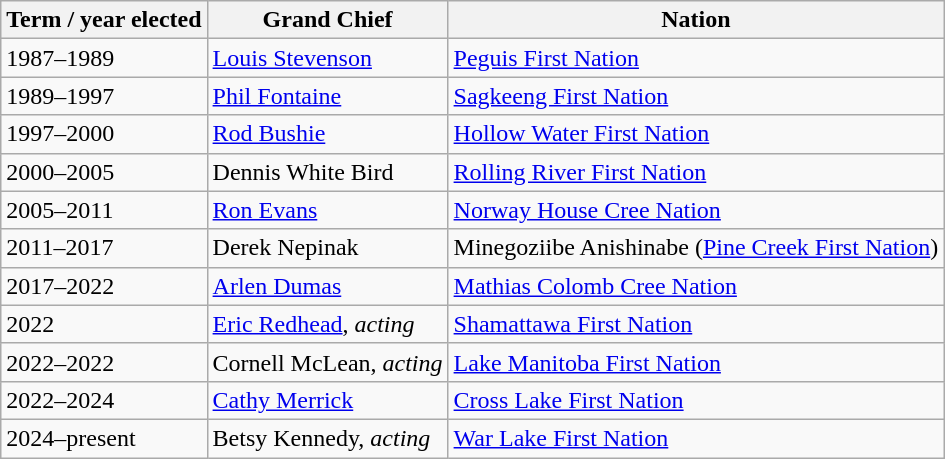<table class="wikitable">
<tr>
<th>Term / year elected</th>
<th>Grand Chief</th>
<th>Nation</th>
</tr>
<tr>
<td>1987–1989</td>
<td><a href='#'>Louis Stevenson</a></td>
<td><a href='#'>Peguis First Nation</a></td>
</tr>
<tr>
<td>1989–1997</td>
<td><a href='#'>Phil Fontaine</a></td>
<td><a href='#'>Sagkeeng First Nation</a></td>
</tr>
<tr>
<td>1997–2000</td>
<td><a href='#'>Rod Bushie</a></td>
<td><a href='#'>Hollow Water First Nation</a></td>
</tr>
<tr>
<td>2000–2005</td>
<td>Dennis White Bird</td>
<td><a href='#'>Rolling River First Nation</a></td>
</tr>
<tr>
<td>2005–2011</td>
<td><a href='#'>Ron Evans</a></td>
<td><a href='#'>Norway House Cree Nation</a></td>
</tr>
<tr>
<td>2011–2017</td>
<td>Derek Nepinak</td>
<td>Minegoziibe Anishinabe (<a href='#'>Pine Creek First Nation</a>)</td>
</tr>
<tr>
<td>2017–2022</td>
<td><a href='#'>Arlen Dumas</a></td>
<td><a href='#'>Mathias Colomb Cree Nation</a></td>
</tr>
<tr>
<td>2022</td>
<td><a href='#'>Eric Redhead</a>, <em>acting</em></td>
<td><a href='#'>Shamattawa First Nation</a></td>
</tr>
<tr>
<td>2022–2022</td>
<td>Cornell McLean, <em>acting</em></td>
<td><a href='#'>Lake Manitoba First Nation</a></td>
</tr>
<tr>
<td>2022–2024</td>
<td><a href='#'>Cathy Merrick</a></td>
<td><a href='#'>Cross Lake First Nation</a></td>
</tr>
<tr>
<td>2024–present</td>
<td>Betsy Kennedy, <em>acting</em></td>
<td><a href='#'>War Lake First Nation</a></td>
</tr>
</table>
